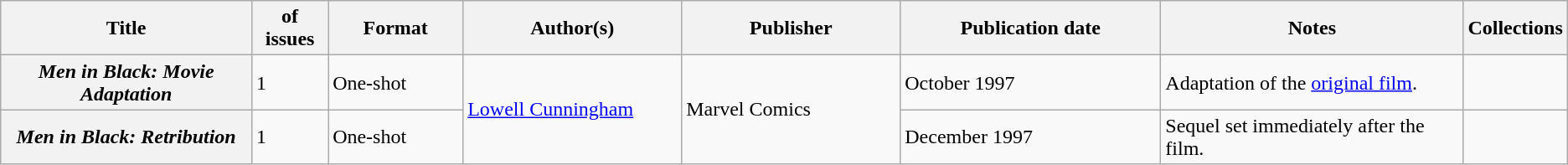<table class="wikitable">
<tr>
<th>Title</th>
<th style="width:40pt"> of issues</th>
<th style="width:75pt">Format</th>
<th style="width:125pt">Author(s)</th>
<th style="width:125pt">Publisher</th>
<th style="width:150pt">Publication date</th>
<th style="width:175pt">Notes</th>
<th>Collections</th>
</tr>
<tr>
<th><em>Men in Black: Movie Adaptation</em></th>
<td>1</td>
<td>One-shot</td>
<td rowspan="2"><a href='#'>Lowell Cunningham</a></td>
<td rowspan="2">Marvel Comics</td>
<td>October 1997</td>
<td>Adaptation of the <a href='#'>original film</a>.</td>
<td></td>
</tr>
<tr>
<th><em>Men in Black: Retribution</em></th>
<td>1</td>
<td>One-shot</td>
<td>December 1997</td>
<td>Sequel set immediately after the film.</td>
<td></td>
</tr>
</table>
